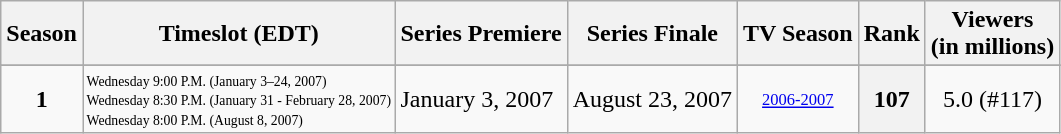<table class="wikitable">
<tr>
<th>Season</th>
<th>Timeslot (EDT)</th>
<th>Series Premiere</th>
<th>Series Finale</th>
<th>TV Season</th>
<th>Rank</th>
<th>Viewers<br>(in millions)</th>
</tr>
<tr>
</tr>
<tr style="background-color:#F9F9F9">
<th style="background:#F9F9F9;text-align:center"><strong>1</strong></th>
<th style="background:#F9F9F9;font-size:11px;font-weight:normal;text-align:left;line-height:110%"><small>Wednesday 9:00 P.M.  (January 3–24, 2007)</small><br><small>Wednesday 8:30 P.M. (January 31 - February 28, 2007)</small><br><small>Wednesday  8:00 P.M. (August 8, 2007)</small></th>
<td>January 3, 2007</td>
<td>August 23, 2007</td>
<td style="font-size:11px;text-align:center"><a href='#'>2006-2007</a></td>
<th style="text-align:center"><strong>107</strong></th>
<td style="text-align:center">5.0 (#117)</td>
</tr>
</table>
